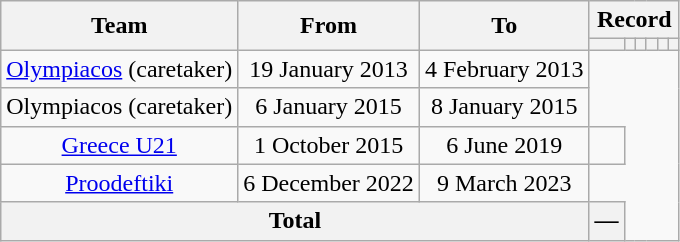<table class="wikitable" style="text-align: center">
<tr>
<th rowspan="2">Team</th>
<th rowspan="2">From</th>
<th rowspan="2">To</th>
<th colspan="9">Record</th>
</tr>
<tr>
<th></th>
<th></th>
<th></th>
<th></th>
<th></th>
<th></th>
</tr>
<tr>
<td><a href='#'>Olympiacos</a> (caretaker)</td>
<td>19 January 2013</td>
<td>4 February 2013<br></td>
</tr>
<tr>
<td>Olympiacos (caretaker)</td>
<td>6 January 2015</td>
<td>8 January 2015<br></td>
</tr>
<tr>
<td><a href='#'>Greece U21</a></td>
<td>1 October 2015</td>
<td>6 June 2019<br></td>
<td></td>
</tr>
<tr>
<td><a href='#'>Proodeftiki</a></td>
<td>6 December 2022</td>
<td>9 March 2023<br></td>
</tr>
<tr>
<th colspan=3>Total<br></th>
<th>—</th>
</tr>
</table>
